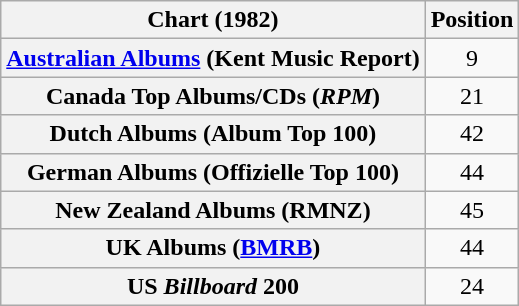<table class="wikitable sortable plainrowheaders" style="text-align:center">
<tr>
<th scope="col">Chart (1982)</th>
<th scope="col">Position</th>
</tr>
<tr>
<th scope="row"><a href='#'>Australian Albums</a> (Kent Music Report)</th>
<td>9</td>
</tr>
<tr>
<th scope="row">Canada Top Albums/CDs (<em>RPM</em>)</th>
<td>21</td>
</tr>
<tr>
<th scope="row">Dutch Albums (Album Top 100)</th>
<td>42</td>
</tr>
<tr>
<th scope="row">German Albums (Offizielle Top 100)</th>
<td>44</td>
</tr>
<tr>
<th scope="row">New Zealand Albums (RMNZ)</th>
<td>45</td>
</tr>
<tr>
<th scope="row">UK Albums (<a href='#'>BMRB</a>)</th>
<td>44</td>
</tr>
<tr>
<th scope="row">US <em>Billboard</em> 200</th>
<td>24</td>
</tr>
</table>
